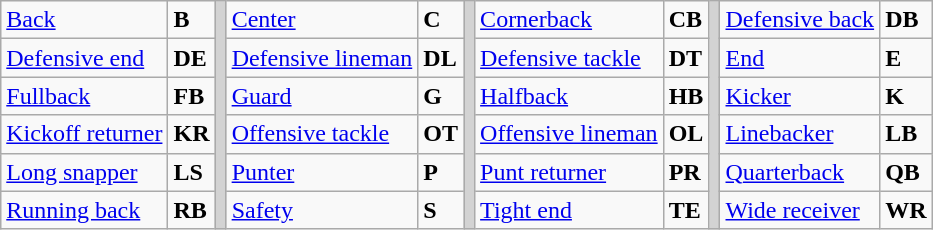<table class="wikitable">
<tr>
<td><a href='#'>Back</a></td>
<td><strong>B</strong></td>
<td rowSpan="6" style="background-color:lightgrey;"></td>
<td><a href='#'>Center</a></td>
<td><strong>C</strong></td>
<td rowSpan="6" style="background-color:lightgrey;"></td>
<td><a href='#'>Cornerback</a></td>
<td><strong>CB</strong></td>
<td rowSpan="6" style="background-color:lightgrey;"></td>
<td><a href='#'>Defensive back</a></td>
<td><strong>DB</strong></td>
</tr>
<tr>
<td><a href='#'>Defensive end</a></td>
<td><strong>DE</strong></td>
<td><a href='#'>Defensive lineman</a></td>
<td><strong>DL</strong></td>
<td><a href='#'>Defensive tackle</a></td>
<td><strong>DT</strong></td>
<td><a href='#'>End</a></td>
<td><strong>E</strong></td>
</tr>
<tr>
<td><a href='#'>Fullback</a></td>
<td><strong>FB</strong></td>
<td><a href='#'>Guard</a></td>
<td><strong>G</strong></td>
<td><a href='#'>Halfback</a></td>
<td><strong>HB</strong></td>
<td><a href='#'>Kicker</a></td>
<td><strong>K</strong></td>
</tr>
<tr>
<td><a href='#'>Kickoff returner</a></td>
<td><strong>KR</strong></td>
<td><a href='#'>Offensive tackle</a></td>
<td><strong>OT</strong></td>
<td><a href='#'>Offensive lineman</a></td>
<td><strong>OL</strong></td>
<td><a href='#'>Linebacker</a></td>
<td><strong>LB</strong></td>
</tr>
<tr>
<td><a href='#'>Long snapper</a></td>
<td><strong>LS</strong></td>
<td><a href='#'>Punter</a></td>
<td><strong>P</strong></td>
<td><a href='#'>Punt returner</a></td>
<td><strong>PR</strong></td>
<td><a href='#'>Quarterback</a></td>
<td><strong>QB</strong></td>
</tr>
<tr>
<td><a href='#'>Running back</a></td>
<td><strong>RB</strong></td>
<td><a href='#'>Safety</a></td>
<td><strong>S</strong></td>
<td><a href='#'>Tight end</a></td>
<td><strong>TE</strong></td>
<td><a href='#'>Wide receiver</a></td>
<td><strong>WR</strong></td>
</tr>
</table>
